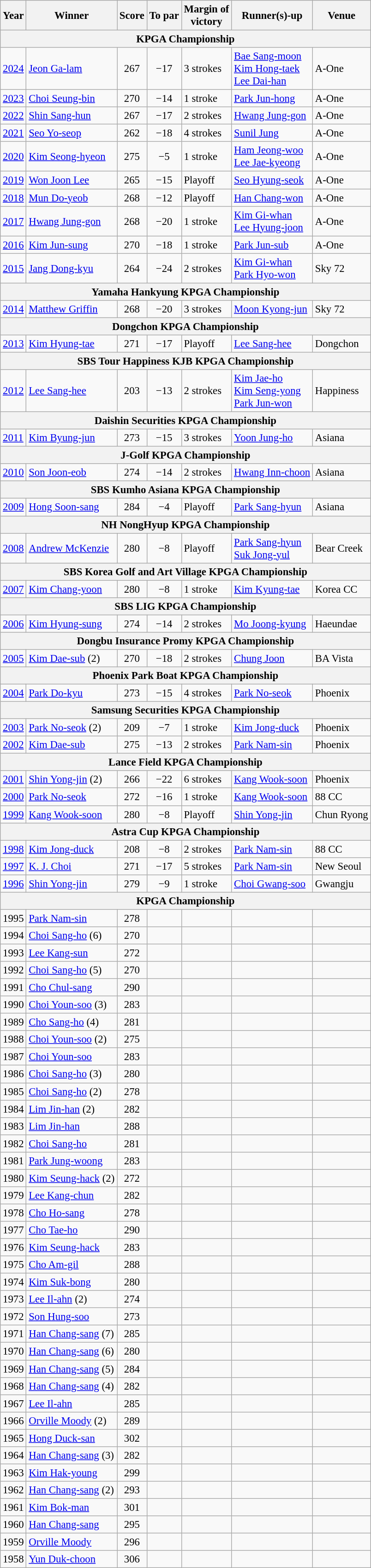<table class=wikitable style="font-size:95%">
<tr>
<th>Year</th>
<th>Winner</th>
<th>Score</th>
<th>To par</th>
<th>Margin of<br>victory</th>
<th>Runner(s)-up</th>
<th>Venue</th>
</tr>
<tr>
<th colspan=8>KPGA Championship</th>
</tr>
<tr>
<td><a href='#'>2024</a></td>
<td> <a href='#'>Jeon Ga-lam</a></td>
<td align=center>267</td>
<td align=center>−17</td>
<td>3 strokes</td>
<td> <a href='#'>Bae Sang-moon</a><br> <a href='#'>Kim Hong-taek</a><br> <a href='#'>Lee Dai-han</a></td>
<td>A-One</td>
</tr>
<tr>
<td><a href='#'>2023</a></td>
<td> <a href='#'>Choi Seung-bin</a></td>
<td align=center>270</td>
<td align=center>−14</td>
<td>1 stroke</td>
<td> <a href='#'>Park Jun-hong</a></td>
<td>A-One</td>
</tr>
<tr>
<td><a href='#'>2022</a></td>
<td> <a href='#'>Shin Sang-hun</a></td>
<td align=center>267</td>
<td align=center>−17</td>
<td>2 strokes</td>
<td> <a href='#'>Hwang Jung-gon</a></td>
<td>A-One</td>
</tr>
<tr>
<td><a href='#'>2021</a></td>
<td> <a href='#'>Seo Yo-seop</a></td>
<td align=center>262</td>
<td align=center>−18</td>
<td>4 strokes</td>
<td> <a href='#'>Sunil Jung</a></td>
<td>A-One</td>
</tr>
<tr>
<td><a href='#'>2020</a></td>
<td> <a href='#'>Kim Seong-hyeon</a></td>
<td align=center>275</td>
<td align=center>−5</td>
<td>1 stroke</td>
<td> <a href='#'>Ham Jeong-woo</a><br> <a href='#'>Lee Jae-kyeong</a></td>
<td>A-One</td>
</tr>
<tr>
<td><a href='#'>2019</a></td>
<td> <a href='#'>Won Joon Lee</a></td>
<td align=center>265</td>
<td align=center>−15</td>
<td>Playoff</td>
<td> <a href='#'>Seo Hyung-seok</a></td>
<td>A-One</td>
</tr>
<tr>
<td><a href='#'>2018</a></td>
<td> <a href='#'>Mun Do-yeob</a></td>
<td align=center>268</td>
<td align=center>−12</td>
<td>Playoff</td>
<td> <a href='#'>Han Chang-won</a></td>
<td>A-One</td>
</tr>
<tr>
<td><a href='#'>2017</a></td>
<td> <a href='#'>Hwang Jung-gon</a></td>
<td align=center>268</td>
<td align=center>−20</td>
<td>1 stroke</td>
<td> <a href='#'>Kim Gi-whan</a><br> <a href='#'>Lee Hyung-joon</a></td>
<td>A-One</td>
</tr>
<tr>
<td><a href='#'>2016</a></td>
<td> <a href='#'>Kim Jun-sung</a></td>
<td align=center>270</td>
<td align=center>−18</td>
<td>1 stroke</td>
<td> <a href='#'>Park Jun-sub</a></td>
<td>A-One</td>
</tr>
<tr>
<td><a href='#'>2015</a></td>
<td> <a href='#'>Jang Dong-kyu</a></td>
<td align=center>264</td>
<td align=center>−24</td>
<td>2 strokes</td>
<td> <a href='#'>Kim Gi-whan</a><br> <a href='#'>Park Hyo-won</a></td>
<td>Sky 72</td>
</tr>
<tr>
<th colspan=8>Yamaha Hankyung KPGA Championship</th>
</tr>
<tr>
<td><a href='#'>2014</a></td>
<td> <a href='#'>Matthew Griffin</a></td>
<td align=center>268</td>
<td align=center>−20</td>
<td>3 strokes</td>
<td> <a href='#'>Moon Kyong-jun</a></td>
<td>Sky 72</td>
</tr>
<tr>
<th colspan=8>Dongchon KPGA Championship</th>
</tr>
<tr>
<td><a href='#'>2013</a></td>
<td> <a href='#'>Kim Hyung-tae</a></td>
<td align=center>271</td>
<td align=center>−17</td>
<td>Playoff</td>
<td> <a href='#'>Lee Sang-hee</a></td>
<td>Dongchon</td>
</tr>
<tr>
<th colspan=8>SBS Tour Happiness KJB KPGA Championship</th>
</tr>
<tr>
<td><a href='#'>2012</a></td>
<td> <a href='#'>Lee Sang-hee</a></td>
<td align=center>203</td>
<td align=center>−13</td>
<td>2 strokes</td>
<td> <a href='#'>Kim Jae-ho</a><br> <a href='#'>Kim Seng-yong</a><br> <a href='#'>Park Jun-won</a></td>
<td>Happiness</td>
</tr>
<tr>
<th colspan=8>Daishin Securities KPGA Championship</th>
</tr>
<tr>
<td><a href='#'>2011</a></td>
<td> <a href='#'>Kim Byung-jun</a></td>
<td align=center>273</td>
<td align=center>−15</td>
<td>3 strokes</td>
<td> <a href='#'>Yoon Jung-ho</a></td>
<td>Asiana</td>
</tr>
<tr>
<th colspan=8>J-Golf KPGA Championship</th>
</tr>
<tr>
<td><a href='#'>2010</a></td>
<td> <a href='#'>Son Joon-eob</a></td>
<td align=center>274</td>
<td align=center>−14</td>
<td>2 strokes</td>
<td> <a href='#'>Hwang Inn-choon</a></td>
<td>Asiana</td>
</tr>
<tr>
<th colspan=8>SBS Kumho Asiana KPGA Championship</th>
</tr>
<tr>
<td><a href='#'>2009</a></td>
<td> <a href='#'>Hong Soon-sang</a></td>
<td align=center>284</td>
<td align=center>−4</td>
<td>Playoff</td>
<td> <a href='#'>Park Sang-hyun</a></td>
<td>Asiana</td>
</tr>
<tr>
<th colspan=8>NH NongHyup KPGA Championship</th>
</tr>
<tr>
<td><a href='#'>2008</a></td>
<td> <a href='#'>Andrew McKenzie</a></td>
<td align=center>280</td>
<td align=center>−8</td>
<td>Playoff</td>
<td> <a href='#'>Park Sang-hyun</a><br> <a href='#'>Suk Jong-yul</a></td>
<td>Bear Creek</td>
</tr>
<tr>
<th colspan=8>SBS Korea Golf and Art Village KPGA Championship</th>
</tr>
<tr>
<td><a href='#'>2007</a></td>
<td> <a href='#'>Kim Chang-yoon</a></td>
<td align=center>280</td>
<td align=center>−8</td>
<td>1 stroke</td>
<td> <a href='#'>Kim Kyung-tae</a></td>
<td>Korea CC</td>
</tr>
<tr>
<th colspan=8>SBS LIG KPGA Championship</th>
</tr>
<tr>
<td><a href='#'>2006</a></td>
<td> <a href='#'>Kim Hyung-sung</a></td>
<td align=center>274</td>
<td align=center>−14</td>
<td>2 strokes</td>
<td> <a href='#'>Mo Joong-kyung</a></td>
<td>Haeundae</td>
</tr>
<tr>
<th colspan=8>Dongbu Insurance Promy KPGA Championship</th>
</tr>
<tr>
<td><a href='#'>2005</a></td>
<td> <a href='#'>Kim Dae-sub</a> (2)</td>
<td align=center>270</td>
<td align=center>−18</td>
<td>2 strokes</td>
<td> <a href='#'>Chung Joon</a></td>
<td>BA Vista</td>
</tr>
<tr>
<th colspan=8>Phoenix Park Boat KPGA Championship</th>
</tr>
<tr>
<td><a href='#'>2004</a></td>
<td> <a href='#'>Park Do-kyu</a></td>
<td align=center>273</td>
<td align=center>−15</td>
<td>4 strokes</td>
<td> <a href='#'>Park No-seok</a></td>
<td>Phoenix</td>
</tr>
<tr>
<th colspan=8>Samsung Securities KPGA Championship</th>
</tr>
<tr>
<td><a href='#'>2003</a></td>
<td> <a href='#'>Park No-seok</a> (2)</td>
<td align=center>209</td>
<td align=center>−7</td>
<td>1 stroke</td>
<td> <a href='#'>Kim Jong-duck</a></td>
<td>Phoenix</td>
</tr>
<tr>
<td><a href='#'>2002</a></td>
<td> <a href='#'>Kim Dae-sub</a></td>
<td align=center>275</td>
<td align=center>−13</td>
<td>2 strokes</td>
<td> <a href='#'>Park Nam-sin</a></td>
<td>Phoenix</td>
</tr>
<tr>
<th colspan=8>Lance Field KPGA Championship</th>
</tr>
<tr>
<td><a href='#'>2001</a></td>
<td> <a href='#'>Shin Yong-jin</a> (2)</td>
<td align=center>266</td>
<td align=center>−22</td>
<td>6 strokes</td>
<td> <a href='#'>Kang Wook-soon</a></td>
<td>Phoenix</td>
</tr>
<tr>
<td><a href='#'>2000</a></td>
<td> <a href='#'>Park No-seok</a></td>
<td align=center>272</td>
<td align=center>−16</td>
<td>1 stroke</td>
<td> <a href='#'>Kang Wook-soon</a></td>
<td>88 CC</td>
</tr>
<tr>
<td><a href='#'>1999</a></td>
<td> <a href='#'>Kang Wook-soon</a></td>
<td align=center>280</td>
<td align=center>−8</td>
<td>Playoff</td>
<td> <a href='#'>Shin Yong-jin</a></td>
<td>Chun Ryong</td>
</tr>
<tr>
<th colspan=8>Astra Cup KPGA Championship</th>
</tr>
<tr>
<td><a href='#'>1998</a></td>
<td> <a href='#'>Kim Jong-duck</a></td>
<td align=center>208</td>
<td align=center>−8</td>
<td>2 strokes</td>
<td> <a href='#'>Park Nam-sin</a></td>
<td>88 CC</td>
</tr>
<tr>
<td><a href='#'>1997</a></td>
<td> <a href='#'>K. J. Choi</a></td>
<td align=center>271</td>
<td align=center>−17</td>
<td>5 strokes</td>
<td> <a href='#'>Park Nam-sin</a></td>
<td>New Seoul</td>
</tr>
<tr>
<td><a href='#'>1996</a></td>
<td> <a href='#'>Shin Yong-jin</a></td>
<td align=center>279</td>
<td align=center>−9</td>
<td>1 stroke</td>
<td> <a href='#'>Choi Gwang-soo</a></td>
<td>Gwangju</td>
</tr>
<tr>
<th colspan=8>KPGA Championship</th>
</tr>
<tr>
<td>1995</td>
<td> <a href='#'>Park Nam-sin</a></td>
<td align=center>278</td>
<td align=center></td>
<td></td>
<td></td>
<td></td>
</tr>
<tr>
<td>1994</td>
<td> <a href='#'>Choi Sang-ho</a> (6)</td>
<td align=center>270</td>
<td align=center></td>
<td></td>
<td></td>
<td></td>
</tr>
<tr>
<td>1993</td>
<td> <a href='#'>Lee Kang-sun</a></td>
<td align=center>272</td>
<td align=center></td>
<td></td>
<td></td>
<td></td>
</tr>
<tr>
<td>1992</td>
<td> <a href='#'>Choi Sang-ho</a> (5)</td>
<td align=center>270</td>
<td align=center></td>
<td></td>
<td></td>
<td></td>
</tr>
<tr>
<td>1991</td>
<td> <a href='#'>Cho Chul-sang</a></td>
<td align=center>290</td>
<td align=center></td>
<td></td>
<td></td>
<td></td>
</tr>
<tr>
<td>1990</td>
<td> <a href='#'>Choi Youn-soo</a> (3)</td>
<td align=center>283</td>
<td align=center></td>
<td></td>
<td></td>
<td></td>
</tr>
<tr>
<td>1989</td>
<td> <a href='#'>Cho Sang-ho</a> (4)</td>
<td align=center>281</td>
<td align=center></td>
<td></td>
<td></td>
<td></td>
</tr>
<tr>
<td>1988</td>
<td> <a href='#'>Choi Youn-soo</a> (2)</td>
<td align=center>275</td>
<td align=center></td>
<td></td>
<td></td>
<td></td>
</tr>
<tr>
<td>1987</td>
<td> <a href='#'>Choi Youn-soo</a></td>
<td align=center>283</td>
<td align=center></td>
<td></td>
<td></td>
<td></td>
</tr>
<tr>
<td>1986</td>
<td> <a href='#'>Choi Sang-ho</a> (3)</td>
<td align=center>280</td>
<td align=center></td>
<td></td>
<td></td>
<td></td>
</tr>
<tr>
<td>1985</td>
<td> <a href='#'>Choi Sang-ho</a> (2)</td>
<td align=center>278</td>
<td align=center></td>
<td></td>
<td></td>
<td></td>
</tr>
<tr>
<td>1984</td>
<td> <a href='#'>Lim Jin-han</a> (2)</td>
<td align=center>282</td>
<td align=center></td>
<td></td>
<td></td>
<td></td>
</tr>
<tr>
<td>1983</td>
<td> <a href='#'>Lim Jin-han</a></td>
<td align=center>288</td>
<td align=center></td>
<td></td>
<td></td>
<td></td>
</tr>
<tr>
<td>1982</td>
<td> <a href='#'>Choi Sang-ho</a></td>
<td align=center>281</td>
<td align=center></td>
<td></td>
<td></td>
<td></td>
</tr>
<tr>
<td>1981</td>
<td> <a href='#'>Park Jung-woong</a></td>
<td align=center>283</td>
<td align=center></td>
<td></td>
<td></td>
<td></td>
</tr>
<tr>
<td>1980</td>
<td> <a href='#'>Kim Seung-hack</a> (2)</td>
<td align=center>272</td>
<td align=center></td>
<td></td>
<td></td>
<td></td>
</tr>
<tr>
<td>1979</td>
<td> <a href='#'>Lee Kang-chun</a></td>
<td align=center>282</td>
<td align=center></td>
<td></td>
<td></td>
<td></td>
</tr>
<tr>
<td>1978</td>
<td> <a href='#'>Cho Ho-sang</a></td>
<td align=center>278</td>
<td align=center></td>
<td></td>
<td></td>
<td></td>
</tr>
<tr>
<td>1977</td>
<td> <a href='#'>Cho Tae-ho</a></td>
<td align=center>290</td>
<td align=center></td>
<td></td>
<td></td>
<td></td>
</tr>
<tr>
<td>1976</td>
<td> <a href='#'>Kim Seung-hack</a></td>
<td align=center>283</td>
<td align=center></td>
<td></td>
<td></td>
<td></td>
</tr>
<tr>
<td>1975</td>
<td> <a href='#'>Cho Am-gil</a></td>
<td align=center>288</td>
<td align=center></td>
<td></td>
<td></td>
<td></td>
</tr>
<tr>
<td>1974</td>
<td> <a href='#'>Kim Suk-bong</a></td>
<td align=center>280</td>
<td align=center></td>
<td></td>
<td></td>
<td></td>
</tr>
<tr>
<td>1973</td>
<td> <a href='#'>Lee Il-ahn</a> (2)</td>
<td align=center>274</td>
<td align=center></td>
<td></td>
<td></td>
<td></td>
</tr>
<tr>
<td>1972</td>
<td> <a href='#'>Son Hung-soo</a></td>
<td align=center>273</td>
<td align=center></td>
<td></td>
<td></td>
<td></td>
</tr>
<tr>
<td>1971</td>
<td> <a href='#'>Han Chang-sang</a> (7)</td>
<td align=center>285</td>
<td align=center></td>
<td></td>
<td></td>
<td></td>
</tr>
<tr>
<td>1970</td>
<td> <a href='#'>Han Chang-sang</a> (6)</td>
<td align=center>280</td>
<td align=center></td>
<td></td>
<td></td>
<td></td>
</tr>
<tr>
<td>1969</td>
<td> <a href='#'>Han Chang-sang</a> (5)</td>
<td align=center>284</td>
<td align=center></td>
<td></td>
<td></td>
<td></td>
</tr>
<tr>
<td>1968</td>
<td> <a href='#'>Han Chang-sang</a> (4)</td>
<td align=center>282</td>
<td align=center></td>
<td></td>
<td></td>
<td></td>
</tr>
<tr>
<td>1967</td>
<td> <a href='#'>Lee Il-ahn</a></td>
<td align=center>285</td>
<td align=center></td>
<td></td>
<td></td>
<td></td>
</tr>
<tr>
<td>1966</td>
<td> <a href='#'>Orville Moody</a> (2)</td>
<td align=center>289</td>
<td align=center></td>
<td></td>
<td></td>
<td></td>
</tr>
<tr>
<td>1965</td>
<td> <a href='#'>Hong Duck-san</a></td>
<td align=center>302</td>
<td align=center></td>
<td></td>
<td></td>
<td></td>
</tr>
<tr>
<td>1964</td>
<td> <a href='#'>Han Chang-sang</a> (3)</td>
<td align=center>282</td>
<td align=center></td>
<td></td>
<td></td>
<td></td>
</tr>
<tr>
<td>1963</td>
<td> <a href='#'>Kim Hak-young</a></td>
<td align=center>299</td>
<td align=center></td>
<td></td>
<td></td>
<td></td>
</tr>
<tr>
<td>1962</td>
<td> <a href='#'>Han Chang-sang</a> (2)</td>
<td align=center>293</td>
<td align=center></td>
<td></td>
<td></td>
<td></td>
</tr>
<tr>
<td>1961</td>
<td> <a href='#'>Kim Bok-man</a></td>
<td align=center>301</td>
<td align=center></td>
<td></td>
<td></td>
<td></td>
</tr>
<tr>
<td>1960</td>
<td> <a href='#'>Han Chang-sang</a></td>
<td align=center>295</td>
<td align=center></td>
<td></td>
<td></td>
<td></td>
</tr>
<tr>
<td>1959</td>
<td> <a href='#'>Orville Moody</a></td>
<td align=center>296</td>
<td align=center></td>
<td></td>
<td></td>
<td></td>
</tr>
<tr>
<td>1958</td>
<td> <a href='#'>Yun Duk-choon</a></td>
<td align=center>306</td>
<td align=center></td>
<td></td>
<td></td>
<td></td>
</tr>
</table>
